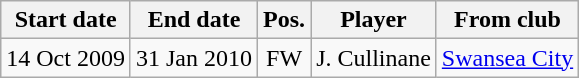<table class="wikitable">
<tr>
<th>Start date</th>
<th>End date</th>
<th>Pos.</th>
<th>Player</th>
<th>From club</th>
</tr>
<tr>
<td>14 Oct 2009</td>
<td>31 Jan 2010</td>
<td align="center">FW</td>
<td> J. Cullinane</td>
<td> <a href='#'>Swansea City</a>  </td>
</tr>
</table>
